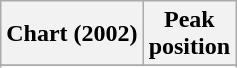<table class="wikitable sortable plainrowheaders" style="text-align:center">
<tr>
<th>Chart (2002)</th>
<th>Peak<br>position</th>
</tr>
<tr>
</tr>
<tr>
</tr>
</table>
